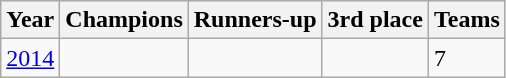<table class="wikitable sortable">
<tr>
<th>Year</th>
<th>Champions</th>
<th>Runners-up</th>
<th>3rd place</th>
<th>Teams</th>
</tr>
<tr>
<td><a href='#'>2014</a></td>
<td></td>
<td></td>
<td></td>
<td>7</td>
</tr>
</table>
